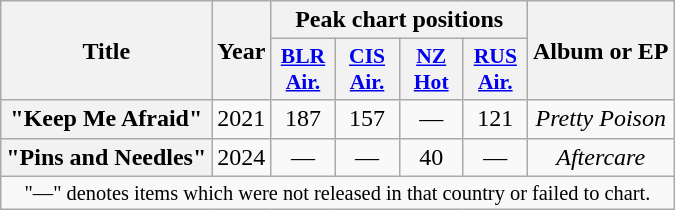<table class="wikitable plainrowheaders" style="text-align:center;">
<tr>
<th scope="col" rowspan="2">Title</th>
<th scope="col" rowspan="2">Year</th>
<th scope="col" colspan="4">Peak chart positions</th>
<th scope="col" rowspan="2">Album or EP</th>
</tr>
<tr>
<th scope="col" style="width:2.5em;font-size:90%;"><a href='#'>BLR<br>Air.</a><br></th>
<th scope="col" style="width:2.5em;font-size:90%;"><a href='#'>CIS<br>Air.</a><br></th>
<th scope="col" style="width:2.5em;font-size:90%;"><a href='#'>NZ<br>Hot</a><br></th>
<th scope="col" style="width:2.5em;font-size:90%;"><a href='#'>RUS<br>Air.</a><br></th>
</tr>
<tr>
<th scope="row">"Keep Me Afraid"</th>
<td>2021</td>
<td>187</td>
<td>157</td>
<td>—</td>
<td>121</td>
<td><em>Pretty Poison</em></td>
</tr>
<tr>
<th scope="row">"Pins and Needles"</th>
<td>2024</td>
<td>—</td>
<td>—</td>
<td>40</td>
<td>—</td>
<td><em>Aftercare</em></td>
</tr>
<tr>
<td colspan="7" style="font-size:85%;">"—" denotes items which were not released in that country or failed to chart.</td>
</tr>
</table>
